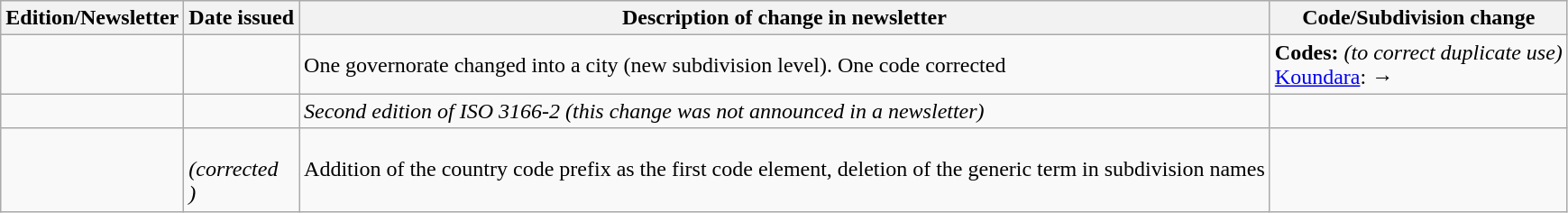<table class="wikitable">
<tr>
<th>Edition/Newsletter</th>
<th>Date issued</th>
<th>Description of change in newsletter</th>
<th>Code/Subdivision change</th>
</tr>
<tr>
<td id="I-2"></td>
<td></td>
<td>One governorate changed into a city (new subdivision level). One code corrected</td>
<td style=white-space:nowrap><strong>Codes:</strong> <em>(to correct duplicate use)</em><br> <a href='#'>Koundara</a>:  → </td>
</tr>
<tr>
<td id="II"></td>
<td></td>
<td><em>Second edition of ISO 3166-2 (this change was not announced in a newsletter)</em></td>
<td></td>
</tr>
<tr>
<td id="II-1"></td>
<td><br> <em>(corrected<br> )</em></td>
<td>Addition of the country code prefix as the first code element, deletion of the generic term in subdivision names</td>
<td></td>
</tr>
</table>
